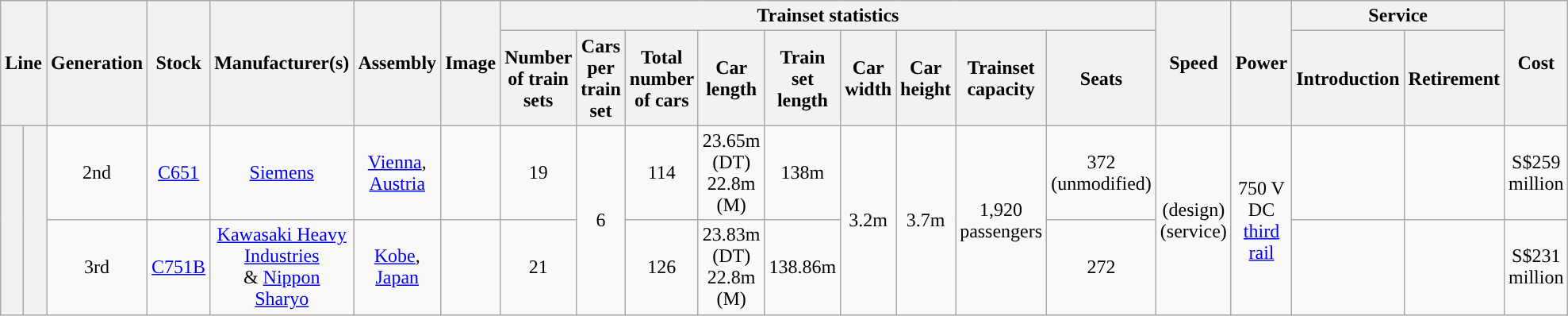<table class="wikitable" style="margin: 0 auto; text-align:center">
<tr>
<th rowspan="2" colspan="2">Line</th>
<th rowspan="2">Generation</th>
<th rowspan="2">Stock</th>
<th rowspan="2">Manufacturer(s)</th>
<th rowspan="2">Assembly</th>
<th rowspan="2">Image</th>
<th colspan="9">Trainset statistics</th>
<th rowspan="2" style="width:4em">Speed</th>
<th rowspan="2">Power</th>
<th colspan="2">Service</th>
<th rowspan="2">Cost</th>
</tr>
<tr>
<th style="width:4em">Number of train sets</th>
<th style="width:3em">Cars per train set</th>
<th style="width:4em">Total number of cars</th>
<th>Car length</th>
<th>Train set length</th>
<th>Car width</th>
<th>Car height</th>
<th>Trainset capacity</th>
<th>Seats</th>
<th>Introduction</th>
<th>Retirement</th>
</tr>
<tr>
<th rowspan="6" style="background-color:#"><a href='#'></a></th>
<th rowspan="6" style="background-color:#"><a href='#'></a></th>
<td>2nd</td>
<td><a href='#'>C651</a></td>
<td><a href='#'>Siemens</a></td>
<td><a href='#'>Vienna</a>, <a href='#'>Austria</a></td>
<td></td>
<td>19</td>
<td rowspan="2">6</td>
<td>114</td>
<td>23.65m (DT)<br>22.8m (M)</td>
<td>138m</td>
<td rowspan="2">3.2m</td>
<td rowspan="2">3.7m</td>
<td rowspan="2">1,920 passengers</td>
<td>372 (unmodified)</td>
<td rowspan="2"> (design)<br> (service)</td>
<td rowspan="2">750 V DC <a href='#'>third rail</a></td>
<td></td>
<td></td>
<td>S$259 million</td>
</tr>
<tr>
<td>3rd</td>
<td><a href='#'>C751B</a></td>
<td><a href='#'>Kawasaki Heavy Industries</a><br>& <a href='#'>Nippon Sharyo</a></td>
<td><a href='#'>Kobe</a>, <a href='#'>Japan</a></td>
<td></td>
<td>21</td>
<td>126<wbr></td>
<td>23.83m (DT)<br>22.8m (M)</td>
<td>138.86m</td>
<td>272</td>
<td></td>
<td></td>
<td>S$231 million</td>
</tr>
</table>
